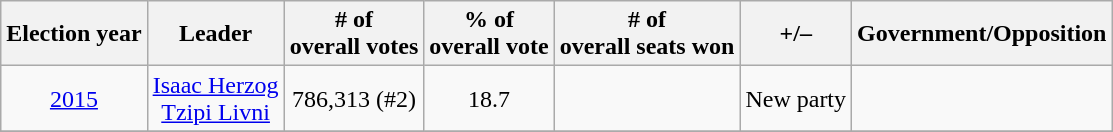<table class=wikitable style=text-align:center>
<tr>
<th>Election year</th>
<th>Leader</th>
<th># of<br>overall votes</th>
<th>% of<br>overall vote</th>
<th># of<br>overall seats won</th>
<th>+/–</th>
<th>Government/Opposition</th>
</tr>
<tr>
<td rowspan=1><a href='#'>2015</a></td>
<td rowspan=1><a href='#'>Isaac Herzog</a> <br> <a href='#'>Tzipi Livni</a></td>
<td rowspan=1>786,313 (#2)</td>
<td rowspan=1>18.7</td>
<td rowspan=1></td>
<td rowspan=1>New party</td>
<td></td>
</tr>
<tr>
</tr>
</table>
